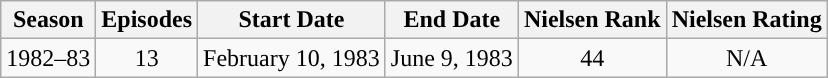<table class="wikitable" style="text-align: center">
<tr>
<th>Season</th>
<th>Episodes</th>
<th>Start Date</th>
<th>End Date</th>
<th>Nielsen Rank</th>
<th>Nielsen Rating</th>
</tr>
<tr>
<td style="text-align:center">1982–83</td>
<td style="text-align:center">13</td>
<td style="text-align:center">February 10, 1983</td>
<td style="text-align:center" rowspan=6>June 9, 1983</td>
<td style="text-align:center: rowspan=8">44</td>
<td style="text-align:center">N/A</td>
</tr>
</table>
